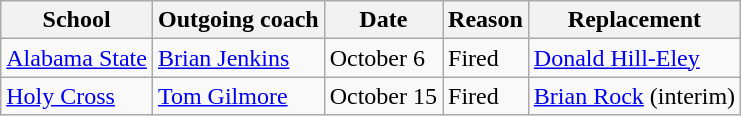<table class="wikitable sortable">
<tr>
<th>School</th>
<th>Outgoing coach</th>
<th>Date</th>
<th>Reason</th>
<th>Replacement</th>
</tr>
<tr>
<td><a href='#'>Alabama State</a></td>
<td><a href='#'>Brian Jenkins</a></td>
<td>October 6</td>
<td>Fired</td>
<td><a href='#'>Donald Hill-Eley</a></td>
</tr>
<tr>
<td><a href='#'>Holy Cross</a></td>
<td><a href='#'>Tom Gilmore</a></td>
<td>October 15</td>
<td>Fired</td>
<td><a href='#'>Brian Rock</a> (interim)</td>
</tr>
</table>
